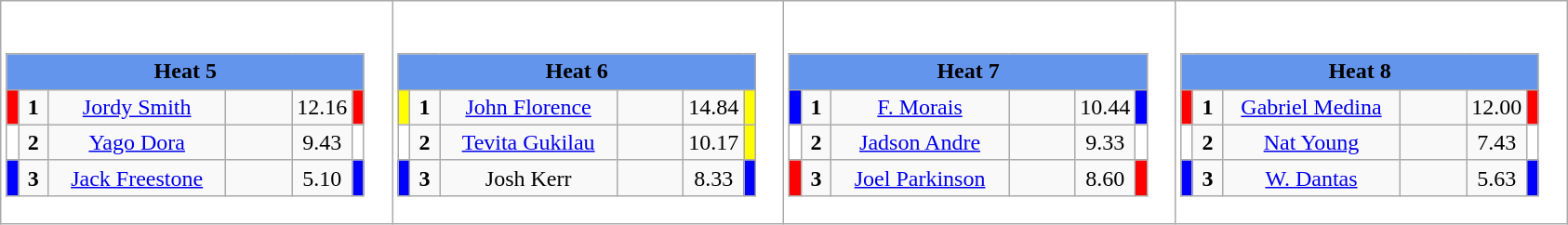<table class="wikitable" style="background:#fff;">
<tr>
<td><div><br><table class="wikitable">
<tr>
<td colspan="6"  style="text-align:center; background:#6495ed;"><strong>Heat 5</strong></td>
</tr>
<tr>
<td style="width:01px; background: #f00;"></td>
<td style="width:14px; text-align:center;"><strong>1</strong></td>
<td style="width:120px; text-align:center;"><a href='#'>Jordy Smith</a></td>
<td style="width:40px; text-align:center;"></td>
<td style="width:20px; text-align:center;">12.16</td>
<td style="width:01px; background: #f00;"></td>
</tr>
<tr>
<td style="width:01px; background: #fff;"></td>
<td style="width:14px; text-align:center;"><strong>2</strong></td>
<td style="width:120px; text-align:center;"><a href='#'>Yago Dora</a></td>
<td style="width:40px; text-align:center;"></td>
<td style="width:20px; text-align:center;">9.43</td>
<td style="width:01px; background: #fff;"></td>
</tr>
<tr>
<td style="width:01px; background: #00f;"></td>
<td style="width:14px; text-align:center;"><strong>3</strong></td>
<td style="width:120px; text-align:center;"><a href='#'>Jack Freestone</a></td>
<td style="width:40px; text-align:center;"></td>
<td style="width:20px; text-align:center;">5.10</td>
<td style="width:01px; background: #00f;"></td>
</tr>
</table>
</div></td>
<td><div><br><table class="wikitable">
<tr>
<td colspan="6"  style="text-align:center; background:#6495ed;"><strong>Heat 6</strong></td>
</tr>
<tr>
<td style="width:01px; background: #ff0;"></td>
<td style="width:14px; text-align:center;"><strong>1</strong></td>
<td style="width:120px; text-align:center;"><a href='#'>John Florence</a></td>
<td style="width:40px; text-align:center;"></td>
<td style="width:20px; text-align:center;">14.84</td>
<td style="width:01px; background: #ff0;"></td>
</tr>
<tr>
<td style="width:01px; background: #fff;"></td>
<td style="width:14px; text-align:center;"><strong>2</strong></td>
<td style="width:120px; text-align:center;"><a href='#'>Tevita Gukilau</a></td>
<td style="width:40px; text-align:center;"></td>
<td style="width:20px; text-align:center;">10.17</td>
<td style="width:01px; background: #ff0;"></td>
</tr>
<tr>
<td style="width:01px; background: #00f;"></td>
<td style="width:14px; text-align:center;"><strong>3</strong></td>
<td style="width:120px; text-align:center;">Josh Kerr</td>
<td style="width:40px; text-align:center;"></td>
<td style="width:20px; text-align:center;">8.33</td>
<td style="width:01px; background: #00f;"></td>
</tr>
</table>
</div></td>
<td><div><br><table class="wikitable">
<tr>
<td colspan="6"  style="text-align:center; background:#6495ed;"><strong>Heat 7</strong></td>
</tr>
<tr>
<td style="width:01px; background: #00f;"></td>
<td style="width:14px; text-align:center;"><strong>1</strong></td>
<td style="width:120px; text-align:center;"><a href='#'>F. Morais</a></td>
<td style="width:40px; text-align:center;"></td>
<td style="width:20px; text-align:center;">10.44</td>
<td style="width:01px; background: #00f;"></td>
</tr>
<tr>
<td style="width:01px; background: #fff;"></td>
<td style="width:14px; text-align:center;"><strong>2</strong></td>
<td style="width:120px; text-align:center;"><a href='#'>Jadson Andre</a></td>
<td style="width:40px; text-align:center;"></td>
<td style="width:20px; text-align:center;">9.33</td>
<td style="width:01px; background: #fff;"></td>
</tr>
<tr>
<td style="width:01px; background: #f00;"></td>
<td style="width:14px; text-align:center;"><strong>3</strong></td>
<td style="width:120px; text-align:center;"><a href='#'>Joel Parkinson</a></td>
<td style="width:40px; text-align:center;"></td>
<td style="width:20px; text-align:center;">8.60</td>
<td style="width:01px; background: #f00;"></td>
</tr>
</table>
</div></td>
<td><div><br><table class="wikitable">
<tr>
<td colspan="6"  style="text-align:center; background:#6495ed;"><strong>Heat 8</strong></td>
</tr>
<tr>
<td style="width:01px; background: #f00;"></td>
<td style="width:14px; text-align:center;"><strong>1</strong></td>
<td style="width:120px; text-align:center;"><a href='#'>Gabriel Medina</a></td>
<td style="width:40px; text-align:center;"></td>
<td style="width:20px; text-align:center;">12.00</td>
<td style="width:01px; background: #f00;"></td>
</tr>
<tr>
<td style="width:01px; background: #fff;"></td>
<td style="width:14px; text-align:center;"><strong>2</strong></td>
<td style="width:120px; text-align:center;"><a href='#'>Nat Young</a></td>
<td style="width:40px; text-align:center;"></td>
<td style="width:20px; text-align:center;">7.43</td>
<td style="width:01px; background: #fff;"></td>
</tr>
<tr>
<td style="width:01px; background: #00f;"></td>
<td style="width:14px; text-align:center;"><strong>3</strong></td>
<td style="width:120px; text-align:center;"><a href='#'>W. Dantas</a></td>
<td style="width:40px; text-align:center;"></td>
<td style="width:20px; text-align:center;">5.63</td>
<td style="width:01px; background: #00f;"></td>
</tr>
</table>
</div></td>
</tr>
</table>
